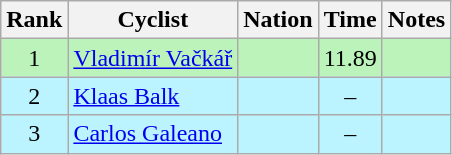<table class="wikitable sortable" style="text-align:center">
<tr>
<th>Rank</th>
<th>Cyclist</th>
<th>Nation</th>
<th>Time</th>
<th>Notes</th>
</tr>
<tr bgcolor=bbf3bb>
<td>1</td>
<td align=left data-sort-value="Vačkář, Vladimír"><a href='#'>Vladimír Vačkář</a></td>
<td align=left></td>
<td>11.89</td>
<td></td>
</tr>
<tr bgcolor=bbf3ff>
<td>2</td>
<td align=left data-sort-value="Balk, Klaas"><a href='#'>Klaas Balk</a></td>
<td align=left></td>
<td>–</td>
<td></td>
</tr>
<tr bgcolor=bbf3ff>
<td>3</td>
<td align=left data-sort-value="Galeano, Carlos"><a href='#'>Carlos Galeano</a></td>
<td align=left></td>
<td>–</td>
<td></td>
</tr>
</table>
